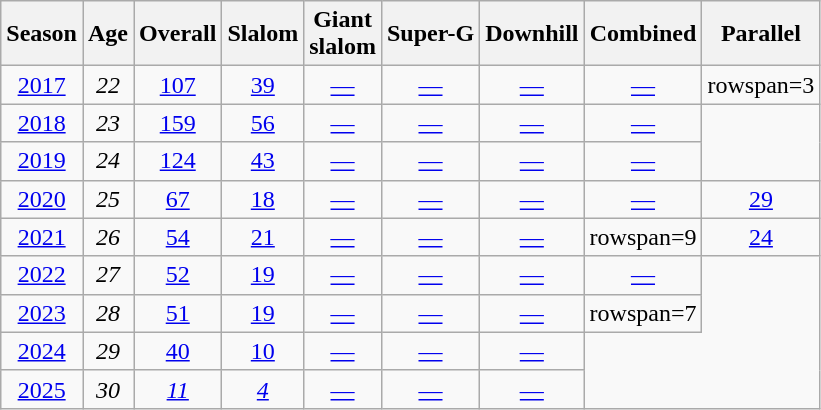<table class=wikitable style="text-align:center">
<tr>
<th>Season</th>
<th>Age</th>
<th>Overall</th>
<th>Slalom</th>
<th>Giant<br>slalom</th>
<th>Super-G</th>
<th>Downhill</th>
<th>Combined</th>
<th>Parallel</th>
</tr>
<tr>
<td><a href='#'>2017</a></td>
<td><em>22</em></td>
<td><a href='#'>107</a></td>
<td><a href='#'>39</a></td>
<td><a href='#'>—</a></td>
<td><a href='#'>—</a></td>
<td><a href='#'>—</a></td>
<td><a href='#'>—</a></td>
<td>rowspan=3 </td>
</tr>
<tr>
<td><a href='#'>2018</a></td>
<td><em>23</em></td>
<td><a href='#'>159</a></td>
<td><a href='#'>56</a></td>
<td><a href='#'>—</a></td>
<td><a href='#'>—</a></td>
<td><a href='#'>—</a></td>
<td><a href='#'>—</a></td>
</tr>
<tr>
<td><a href='#'>2019</a></td>
<td><em>24</em></td>
<td><a href='#'>124</a></td>
<td><a href='#'>43</a></td>
<td><a href='#'>—</a></td>
<td><a href='#'>—</a></td>
<td><a href='#'>—</a></td>
<td><a href='#'>—</a></td>
</tr>
<tr>
<td><a href='#'>2020</a></td>
<td><em>25</em></td>
<td><a href='#'>67</a></td>
<td><a href='#'>18</a></td>
<td><a href='#'>—</a></td>
<td><a href='#'>—</a></td>
<td><a href='#'>—</a></td>
<td><a href='#'>—</a></td>
<td><a href='#'>29</a></td>
</tr>
<tr>
<td><a href='#'>2021</a></td>
<td><em>26</em></td>
<td><a href='#'>54</a></td>
<td><a href='#'>21</a></td>
<td><a href='#'>—</a></td>
<td><a href='#'>—</a></td>
<td><a href='#'>—</a></td>
<td>rowspan=9 </td>
<td><a href='#'>24</a></td>
</tr>
<tr>
<td><a href='#'>2022</a></td>
<td><em>27</em></td>
<td><a href='#'>52</a></td>
<td><a href='#'>19</a></td>
<td><a href='#'>—</a></td>
<td><a href='#'>—</a></td>
<td><a href='#'>—</a></td>
<td><a href='#'>—</a></td>
</tr>
<tr>
<td><a href='#'>2023</a></td>
<td><em>28</em></td>
<td><a href='#'>51</a></td>
<td><a href='#'>19</a></td>
<td><a href='#'>—</a></td>
<td><a href='#'>—</a></td>
<td><a href='#'>—</a></td>
<td>rowspan=7</td>
</tr>
<tr>
<td><a href='#'>2024</a></td>
<td><em>29</em></td>
<td><a href='#'>40</a></td>
<td><a href='#'>10</a></td>
<td><a href='#'>—</a></td>
<td><a href='#'>—</a></td>
<td><a href='#'>—</a></td>
</tr>
<tr>
<td><a href='#'>2025</a></td>
<td><em>30</em></td>
<td><a href='#'><em>11</em></a></td>
<td><a href='#'><em>4</em></a></td>
<td><a href='#'>—</a></td>
<td><a href='#'>—</a></td>
<td><a href='#'>—</a></td>
</tr>
</table>
